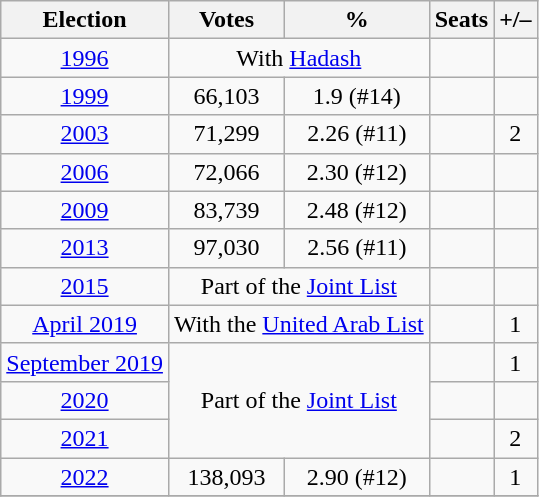<table class=wikitable style=text-align:center>
<tr>
<th>Election</th>
<th>Votes</th>
<th>%</th>
<th>Seats</th>
<th>+/–</th>
</tr>
<tr>
<td><a href='#'>1996</a></td>
<td colspan=2>With <a href='#'>Hadash</a></td>
<td></td>
<td></td>
</tr>
<tr>
<td><a href='#'>1999</a></td>
<td>66,103</td>
<td>1.9 (#14)</td>
<td></td>
<td></td>
</tr>
<tr>
<td><a href='#'>2003</a></td>
<td>71,299</td>
<td>2.26 (#11)</td>
<td></td>
<td> 2</td>
</tr>
<tr>
<td><a href='#'>2006</a></td>
<td>72,066</td>
<td>2.30 (#12)</td>
<td></td>
<td></td>
</tr>
<tr>
<td><a href='#'>2009</a></td>
<td>83,739</td>
<td>2.48 (#12)</td>
<td></td>
<td></td>
</tr>
<tr>
<td><a href='#'>2013</a></td>
<td>97,030</td>
<td>2.56 (#11)</td>
<td></td>
<td></td>
</tr>
<tr>
<td><a href='#'>2015</a></td>
<td colspan=2>Part of the <a href='#'>Joint List</a></td>
<td></td>
<td></td>
</tr>
<tr>
<td><a href='#'>April 2019</a></td>
<td colspan=2>With the <a href='#'>United Arab List</a></td>
<td></td>
<td> 1</td>
</tr>
<tr>
<td><a href='#'>September 2019</a></td>
<td colspan=2 rowspan=3>Part of the <a href='#'>Joint List</a></td>
<td></td>
<td> 1</td>
</tr>
<tr>
<td><a href='#'>2020</a></td>
<td></td>
<td></td>
</tr>
<tr>
<td><a href='#'>2021</a></td>
<td></td>
<td> 2</td>
</tr>
<tr>
<td><a href='#'>2022</a></td>
<td>138,093</td>
<td>2.90 (#12)</td>
<td></td>
<td> 1</td>
</tr>
<tr>
</tr>
</table>
